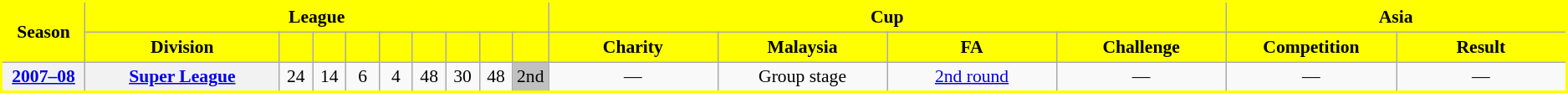<table class="wikitable" style="border:2px solid yellow; font-size:90%; text-align:center;">
<tr>
<th rowspan="2" style="background:yellow; color:black;" width="60">Season</th>
<th colspan="9" style="background:yellow; color:black;">League</th>
<th colspan="4" style="background:yellow; color:black;">Cup</th>
<th colspan="2" style="background:yellow; color:black;">Asia</th>
</tr>
<tr>
<th style="background:yellow; color:black;" width="150">Division</th>
<th style="background:yellow; color:black;" width="20"></th>
<th style="background:yellow; color:black;" width="20"></th>
<th style="background:yellow; color:black;" width="20"></th>
<th style="background:yellow; color:black;" width="20"></th>
<th style="background:yellow; color:black;" width="20"></th>
<th style="background:yellow; color:black;" width="20"></th>
<th style="background:yellow; color:black;" width="20"></th>
<th style="background:yellow; color:black;" width="20"></th>
<th style="background:yellow; color:black;" width="130">Charity</th>
<th style="background:yellow; color:black;" width="130">Malaysia</th>
<th style="background:yellow; color:black;" width="130">FA</th>
<th style="background:yellow; color:black;" width="130">Challenge</th>
<th style="background:yellow; color:black;" width="130">Competition</th>
<th style="background:yellow; color:black;" width="130">Result</th>
</tr>
<tr>
<th><a href='#'>2007–08</a></th>
<th><a href='#'>Super League</a></th>
<td>24</td>
<td>14</td>
<td>6</td>
<td>4</td>
<td>48</td>
<td>30</td>
<td>48</td>
<td style="background:silver;">2nd</td>
<td>—</td>
<td>Group stage</td>
<td><a href='#'>2nd round</a></td>
<td>—</td>
<td>—</td>
<td>—</td>
</tr>
<tr>
</tr>
</table>
